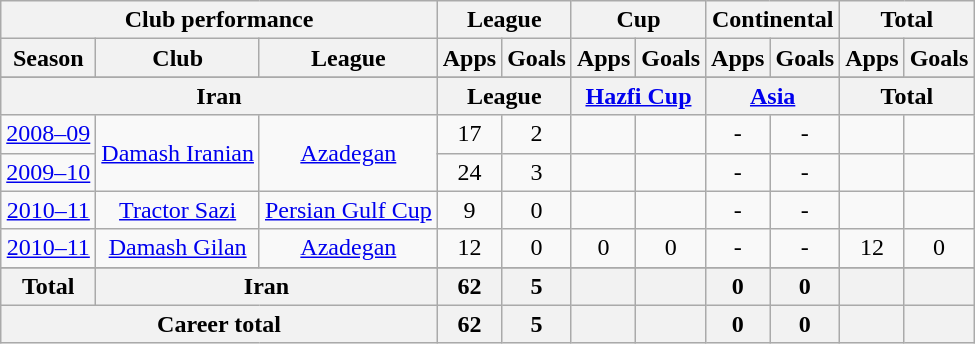<table class="wikitable" style="text-align:center">
<tr>
<th colspan=3>Club performance</th>
<th colspan=2>League</th>
<th colspan=2>Cup</th>
<th colspan=2>Continental</th>
<th colspan=2>Total</th>
</tr>
<tr>
<th>Season</th>
<th>Club</th>
<th>League</th>
<th>Apps</th>
<th>Goals</th>
<th>Apps</th>
<th>Goals</th>
<th>Apps</th>
<th>Goals</th>
<th>Apps</th>
<th>Goals</th>
</tr>
<tr>
</tr>
<tr>
<th colspan=3>Iran</th>
<th colspan=2>League</th>
<th colspan=2><a href='#'>Hazfi Cup</a></th>
<th colspan=2><a href='#'>Asia</a></th>
<th colspan=2>Total</th>
</tr>
<tr>
<td><a href='#'>2008–09</a></td>
<td rowspan="2"><a href='#'>Damash Iranian</a></td>
<td rowspan="2"><a href='#'>Azadegan</a></td>
<td>17</td>
<td>2</td>
<td></td>
<td></td>
<td>-</td>
<td>-</td>
<td></td>
<td></td>
</tr>
<tr>
<td><a href='#'>2009–10</a></td>
<td>24</td>
<td>3</td>
<td></td>
<td></td>
<td>-</td>
<td>-</td>
<td></td>
<td></td>
</tr>
<tr>
<td><a href='#'>2010–11</a></td>
<td rowspan="1"><a href='#'>Tractor Sazi</a></td>
<td rowspan="1"><a href='#'>Persian Gulf Cup</a></td>
<td>9</td>
<td>0</td>
<td></td>
<td></td>
<td>-</td>
<td>-</td>
<td></td>
<td></td>
</tr>
<tr>
<td><a href='#'>2010–11</a></td>
<td rowspan="1"><a href='#'>Damash Gilan</a></td>
<td rowspan="1"><a href='#'>Azadegan</a></td>
<td>12</td>
<td>0</td>
<td>0</td>
<td>0</td>
<td>-</td>
<td>-</td>
<td>12</td>
<td>0</td>
</tr>
<tr>
</tr>
<tr>
<th rowspan=1>Total</th>
<th colspan=2>Iran</th>
<th>62</th>
<th>5</th>
<th></th>
<th></th>
<th>0</th>
<th>0</th>
<th></th>
<th></th>
</tr>
<tr>
<th colspan=3>Career total</th>
<th>62</th>
<th>5</th>
<th></th>
<th></th>
<th>0</th>
<th>0</th>
<th></th>
<th></th>
</tr>
</table>
